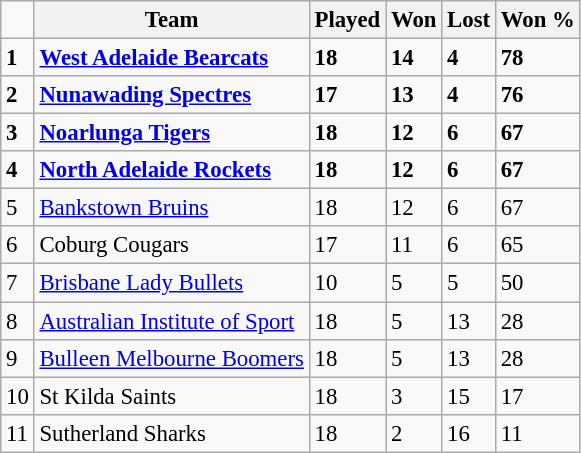<table class="wikitable" style="font-size:95%;">
<tr>
<td></td>
<th align=center><strong>Team</strong></th>
<th align=center><strong>Played</strong></th>
<th align=center><strong>Won</strong></th>
<th align=center><strong>Lost</strong></th>
<th align=center><strong>Won %</strong></th>
</tr>
<tr>
<td><strong>1</strong></td>
<td><strong><a href='#'>West Adelaide Bearcats</a></strong></td>
<td><strong>18</strong></td>
<td><strong>14</strong></td>
<td><strong>4</strong></td>
<td><strong>78</strong></td>
</tr>
<tr>
<td><strong>2</strong></td>
<td><strong><a href='#'>Nunawading Spectres</a></strong></td>
<td><strong>17</strong></td>
<td><strong>13</strong></td>
<td><strong>4</strong></td>
<td><strong>76</strong></td>
</tr>
<tr>
<td><strong>3</strong></td>
<td><strong><a href='#'>Noarlunga Tigers</a></strong></td>
<td><strong>18</strong></td>
<td><strong>12</strong></td>
<td><strong>6</strong></td>
<td><strong>67</strong></td>
</tr>
<tr>
<td><strong>4</strong></td>
<td><strong><a href='#'>North Adelaide Rockets</a></strong></td>
<td><strong>18</strong></td>
<td><strong>12</strong></td>
<td><strong>6</strong></td>
<td><strong>67</strong></td>
</tr>
<tr>
<td>5</td>
<td><a href='#'>Bankstown Bruins</a></td>
<td>18</td>
<td>12</td>
<td>6</td>
<td>67</td>
</tr>
<tr>
<td>6</td>
<td>Coburg Cougars</td>
<td>17</td>
<td>11</td>
<td>6</td>
<td>65</td>
</tr>
<tr>
<td>7</td>
<td><a href='#'>Brisbane Lady Bullets</a></td>
<td>10</td>
<td>5</td>
<td>5</td>
<td>50</td>
</tr>
<tr>
<td>8</td>
<td><a href='#'>Australian Institute of Sport</a></td>
<td>18</td>
<td>5</td>
<td>13</td>
<td>28</td>
</tr>
<tr>
<td>9</td>
<td><a href='#'>Bulleen Melbourne Boomers</a></td>
<td>18</td>
<td>5</td>
<td>13</td>
<td>28</td>
</tr>
<tr>
<td>10</td>
<td>St Kilda Saints</td>
<td>18</td>
<td>3</td>
<td>15</td>
<td>17</td>
</tr>
<tr>
<td>11</td>
<td>Sutherland Sharks</td>
<td>18</td>
<td>2</td>
<td>16</td>
<td>11</td>
</tr>
</table>
